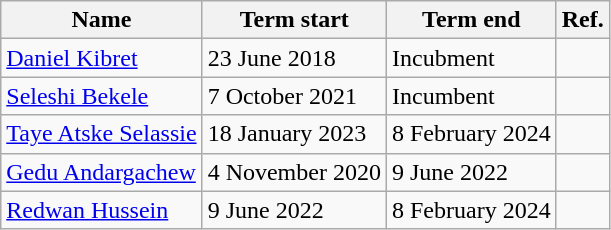<table class="wikitable">
<tr>
<th>Name</th>
<th>Term start</th>
<th>Term end</th>
<th>Ref.</th>
</tr>
<tr>
<td><a href='#'>Daniel Kibret</a></td>
<td>23 June 2018</td>
<td>Incubment</td>
<td></td>
</tr>
<tr>
<td><a href='#'>Seleshi Bekele</a></td>
<td>7 October 2021</td>
<td>Incumbent</td>
<td></td>
</tr>
<tr>
<td><a href='#'>Taye Atske Selassie</a></td>
<td>18 January 2023</td>
<td>8 February 2024</td>
<td></td>
</tr>
<tr>
<td><a href='#'>Gedu Andargachew</a></td>
<td>4 November 2020</td>
<td>9 June 2022</td>
<td></td>
</tr>
<tr>
<td><a href='#'>Redwan Hussein</a></td>
<td>9 June 2022</td>
<td>8 February 2024</td>
<td></td>
</tr>
</table>
